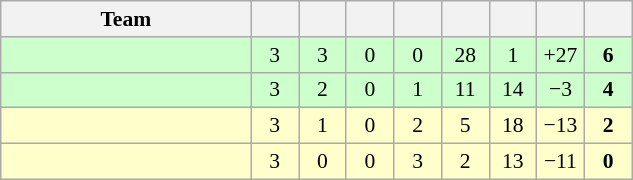<table class="wikitable" style="text-align: center; font-size:90% ">
<tr>
<th width=160>Team</th>
<th width=25></th>
<th width=25></th>
<th width=25></th>
<th width=25></th>
<th width=25></th>
<th width=25></th>
<th width=25></th>
<th width=25></th>
</tr>
<tr bgcolor="ccffcc">
<td align=left></td>
<td>3</td>
<td>3</td>
<td>0</td>
<td>0</td>
<td>28</td>
<td>1</td>
<td>+27</td>
<td><strong>6</strong></td>
</tr>
<tr bgcolor="ccffcc">
<td align=left></td>
<td>3</td>
<td>2</td>
<td>0</td>
<td>1</td>
<td>11</td>
<td>14</td>
<td>−3</td>
<td><strong>4</strong></td>
</tr>
<tr bgcolor="ffffcc">
<td align=left></td>
<td>3</td>
<td>1</td>
<td>0</td>
<td>2</td>
<td>5</td>
<td>18</td>
<td>−13</td>
<td><strong>2</strong></td>
</tr>
<tr bgcolor="ffffcc">
<td align=left></td>
<td>3</td>
<td>0</td>
<td>0</td>
<td>3</td>
<td>2</td>
<td>13</td>
<td>−11</td>
<td><strong>0</strong></td>
</tr>
</table>
